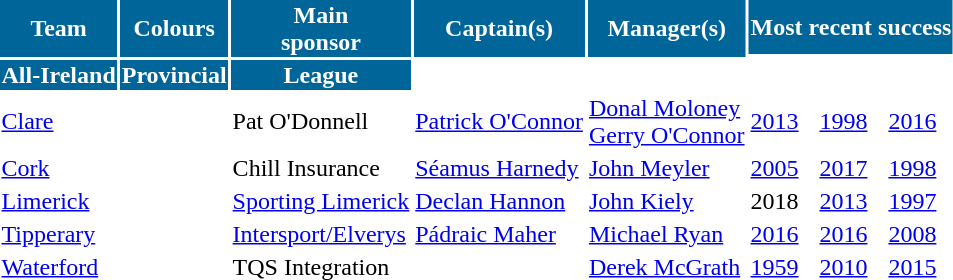<table cellpadding="1" 1px #aaa 90%;">
<tr style="background:#069; color:white;">
<th rowspan="2">Team</th>
<th rowspan="2">Colours</th>
<th rowspan="2">Main<br>sponsor</th>
<th rowspan="2">Captain(s)</th>
<th rowspan="2">Manager(s)</th>
<th colspan="3">Most recent success</th>
</tr>
<tr>
</tr>
<tr style="background:#069; color:white;">
<th>All-Ireland</th>
<th>Provincial</th>
<th>League</th>
</tr>
<tr>
<td><a href='#'>Clare</a></td>
<td></td>
<td>Pat O'Donnell</td>
<td><a href='#'>Patrick O'Connor</a></td>
<td><a href='#'>Donal Moloney</a><br><a href='#'>Gerry O'Connor</a></td>
<td><a href='#'>2013</a></td>
<td><a href='#'>1998</a></td>
<td><a href='#'>2016</a></td>
</tr>
<tr>
<td><a href='#'>Cork</a></td>
<td></td>
<td>Chill Insurance</td>
<td><a href='#'>Séamus Harnedy</a></td>
<td><a href='#'>John Meyler</a></td>
<td><a href='#'>2005</a></td>
<td><a href='#'>2017</a></td>
<td><a href='#'>1998</a></td>
</tr>
<tr>
<td><a href='#'>Limerick</a></td>
<td></td>
<td><a href='#'>Sporting Limerick</a></td>
<td><a href='#'>Declan Hannon</a></td>
<td><a href='#'>John Kiely</a></td>
<td>2018</td>
<td><a href='#'>2013</a></td>
<td><a href='#'>1997</a></td>
</tr>
<tr>
<td><a href='#'>Tipperary</a></td>
<td></td>
<td><a href='#'>Intersport/Elverys</a></td>
<td><a href='#'>Pádraic Maher</a></td>
<td><a href='#'>Michael Ryan</a></td>
<td><a href='#'>2016</a></td>
<td><a href='#'>2016</a></td>
<td><a href='#'>2008</a></td>
</tr>
<tr>
<td><a href='#'>Waterford</a></td>
<td></td>
<td>TQS Integration</td>
<td></td>
<td><a href='#'>Derek McGrath</a></td>
<td><a href='#'>1959</a></td>
<td><a href='#'>2010</a></td>
<td><a href='#'>2015</a></td>
</tr>
<tr>
</tr>
</table>
